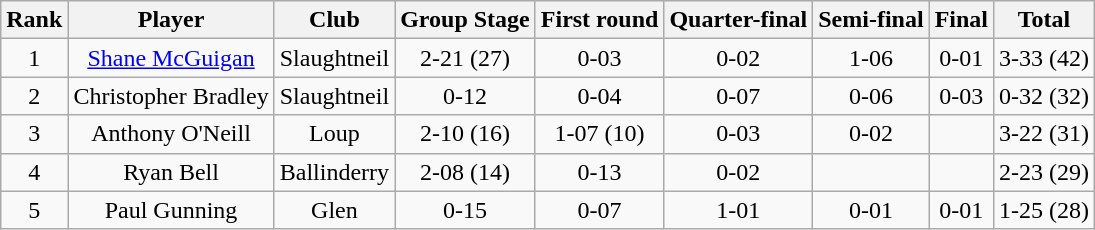<table class="wikitable">
<tr>
<th>Rank</th>
<th>Player</th>
<th>Club</th>
<th>Group Stage</th>
<th>First round</th>
<th>Quarter-final</th>
<th>Semi-final</th>
<th>Final</th>
<th>Total</th>
</tr>
<tr>
<td align="center">1</td>
<td align="center"><a href='#'>Shane McGuigan</a></td>
<td align="center">Slaughtneil</td>
<td align="center">2-21 (27)</td>
<td align="center">0-03</td>
<td align="center">0-02</td>
<td align="center">1-06</td>
<td align="center">0-01</td>
<td align="center">3-33 (42)</td>
</tr>
<tr>
<td align="center">2</td>
<td align="center">Christopher Bradley</td>
<td align="center">Slaughtneil</td>
<td align="center">0-12</td>
<td align="center">0-04</td>
<td align="center">0-07</td>
<td align="center">0-06</td>
<td align="center">0-03</td>
<td align="center">0-32 (32)</td>
</tr>
<tr>
<td align="center">3</td>
<td align="center">Anthony O'Neill</td>
<td align="center">Loup</td>
<td align="center">2-10 (16)</td>
<td align="center">1-07 (10)</td>
<td align="center">0-03</td>
<td align="center">0-02</td>
<td align="center"></td>
<td align="center">3-22 (31)</td>
</tr>
<tr>
<td align="center">4</td>
<td align="center">Ryan Bell</td>
<td align="center">Ballinderry</td>
<td align="center">2-08 (14)</td>
<td align="center">0-13</td>
<td align="center">0-02</td>
<td align="center"></td>
<td align="center"></td>
<td align="center">2-23 (29)</td>
</tr>
<tr>
<td align="center">5</td>
<td align="center">Paul Gunning</td>
<td align="center">Glen</td>
<td align="center">0-15</td>
<td align="center">0-07</td>
<td align="center">1-01</td>
<td align="center">0-01</td>
<td align="center">0-01</td>
<td align="center">1-25 (28)</td>
</tr>
</table>
